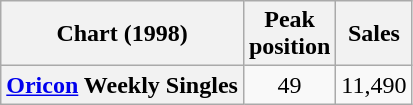<table class="wikitable sortable plainrowheaders">
<tr>
<th scope="col">Chart (1998)</th>
<th scope="col">Peak<br>position</th>
<th scope="col">Sales</th>
</tr>
<tr>
<th scope="row"><a href='#'>Oricon</a> Weekly Singles</th>
<td align="center">49</td>
<td align="center">11,490</td>
</tr>
</table>
